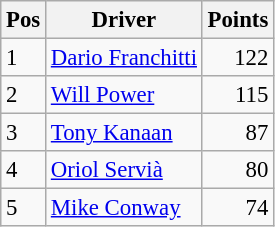<table class="wikitable" style="font-size: 95%;">
<tr>
<th>Pos</th>
<th>Driver</th>
<th>Points</th>
</tr>
<tr>
<td>1</td>
<td> <a href='#'>Dario Franchitti</a></td>
<td align="right">122</td>
</tr>
<tr>
<td>2</td>
<td> <a href='#'>Will Power</a></td>
<td align="right">115</td>
</tr>
<tr>
<td>3</td>
<td> <a href='#'>Tony Kanaan</a></td>
<td align="right">87</td>
</tr>
<tr>
<td>4</td>
<td> <a href='#'>Oriol Servià</a></td>
<td align="right">80</td>
</tr>
<tr>
<td>5</td>
<td> <a href='#'>Mike Conway</a></td>
<td align="right">74</td>
</tr>
</table>
